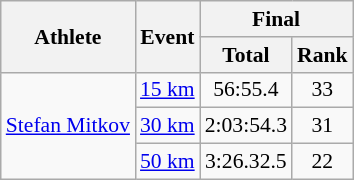<table class="wikitable" style="font-size:90%">
<tr>
<th rowspan="2">Athlete</th>
<th rowspan="2">Event</th>
<th colspan="2">Final</th>
</tr>
<tr>
<th>Total</th>
<th>Rank</th>
</tr>
<tr>
<td rowspan=3><a href='#'>Stefan Mitkov</a></td>
<td align="center"><a href='#'>15 km</a></td>
<td align="center">56:55.4</td>
<td align="center">33</td>
</tr>
<tr>
<td align="center"><a href='#'>30 km</a></td>
<td align="center">2:03:54.3</td>
<td align="center">31</td>
</tr>
<tr>
<td align="center"><a href='#'>50 km</a></td>
<td align="center">3:26.32.5</td>
<td align="center">22</td>
</tr>
</table>
